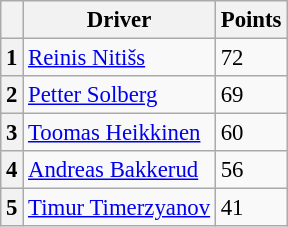<table class="wikitable" style="font-size: 95%;">
<tr>
<th></th>
<th>Driver</th>
<th>Points</th>
</tr>
<tr>
<th>1</th>
<td> <a href='#'>Reinis Nitišs</a></td>
<td>72</td>
</tr>
<tr>
<th>2</th>
<td> <a href='#'>Petter Solberg</a></td>
<td>69</td>
</tr>
<tr>
<th>3</th>
<td> <a href='#'>Toomas Heikkinen</a></td>
<td>60</td>
</tr>
<tr>
<th>4</th>
<td> <a href='#'>Andreas Bakkerud</a></td>
<td>56</td>
</tr>
<tr>
<th>5</th>
<td> <a href='#'>Timur Timerzyanov</a></td>
<td>41</td>
</tr>
</table>
